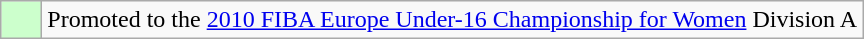<table class="wikitable">
<tr>
<td width=20px bgcolor="#ccffcc"></td>
<td>Promoted to the <a href='#'>2010 FIBA Europe Under-16 Championship for Women</a> Division A</td>
</tr>
</table>
